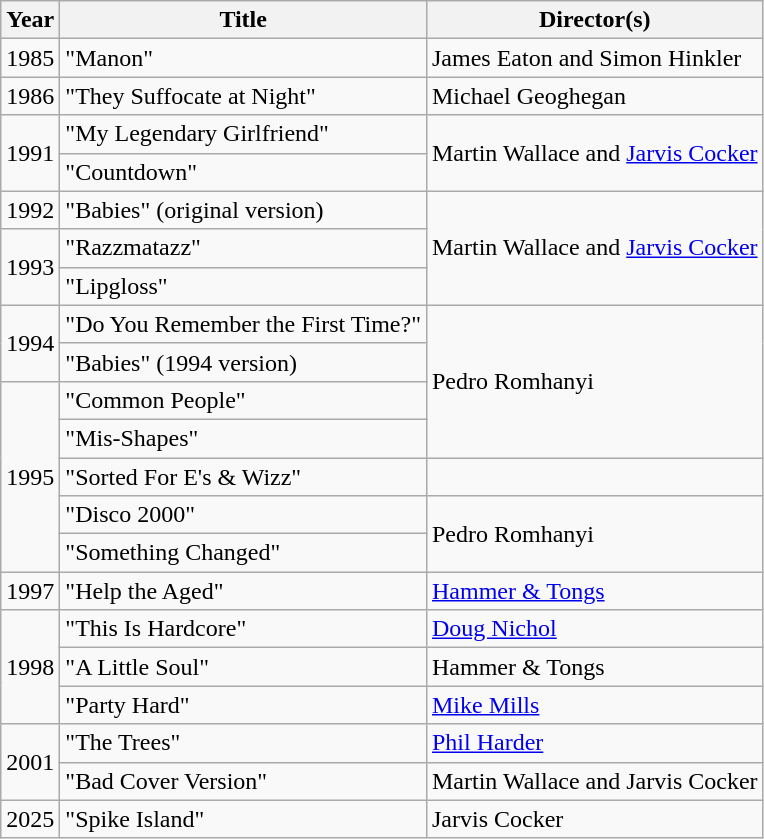<table class="wikitable">
<tr>
<th scope="col">Year</th>
<th scope="col">Title</th>
<th scope="col">Director(s)</th>
</tr>
<tr>
<td>1985</td>
<td>"Manon"</td>
<td>James Eaton and Simon Hinkler</td>
</tr>
<tr>
<td>1986</td>
<td>"They Suffocate at Night"</td>
<td>Michael Geoghegan</td>
</tr>
<tr>
<td rowspan="2">1991</td>
<td>"My Legendary Girlfriend"</td>
<td rowspan="2">Martin Wallace and <a href='#'>Jarvis Cocker</a></td>
</tr>
<tr>
<td>"Countdown"</td>
</tr>
<tr>
<td>1992</td>
<td>"Babies" (original version)</td>
<td rowspan="3">Martin Wallace and <a href='#'>Jarvis Cocker</a></td>
</tr>
<tr>
<td rowspan="2">1993</td>
<td>"Razzmatazz"</td>
</tr>
<tr>
<td>"Lipgloss"</td>
</tr>
<tr>
<td rowspan="2">1994</td>
<td>"Do You Remember the First Time?"</td>
<td rowspan="4">Pedro Romhanyi</td>
</tr>
<tr>
<td>"Babies" (1994 version)</td>
</tr>
<tr>
<td rowspan="5">1995</td>
<td>"Common People"</td>
</tr>
<tr>
<td>"Mis-Shapes"</td>
</tr>
<tr>
<td>"Sorted For E's & Wizz"</td>
<td></td>
</tr>
<tr>
<td>"Disco 2000"</td>
<td rowspan="2">Pedro Romhanyi</td>
</tr>
<tr>
<td>"Something Changed"</td>
</tr>
<tr>
<td>1997</td>
<td>"Help the Aged"</td>
<td><a href='#'>Hammer & Tongs</a></td>
</tr>
<tr>
<td rowspan="3">1998</td>
<td>"This Is Hardcore"</td>
<td><a href='#'>Doug Nichol</a></td>
</tr>
<tr>
<td>"A Little Soul"</td>
<td>Hammer & Tongs</td>
</tr>
<tr>
<td>"Party Hard"</td>
<td><a href='#'>Mike Mills</a></td>
</tr>
<tr>
<td rowspan="2">2001</td>
<td>"The Trees"</td>
<td><a href='#'>Phil Harder</a></td>
</tr>
<tr>
<td>"Bad Cover Version"</td>
<td>Martin Wallace and Jarvis Cocker</td>
</tr>
<tr>
<td>2025</td>
<td>"Spike Island"</td>
<td>Jarvis Cocker</td>
</tr>
</table>
